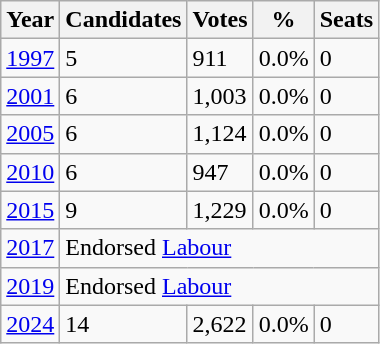<table class="wikitable">
<tr>
<th>Year</th>
<th>Candidates</th>
<th>Votes</th>
<th>%</th>
<th>Seats</th>
</tr>
<tr>
<td><a href='#'>1997</a></td>
<td>5</td>
<td>911</td>
<td>0.0%</td>
<td>0</td>
</tr>
<tr>
<td><a href='#'>2001</a></td>
<td>6</td>
<td>1,003</td>
<td>0.0%</td>
<td>0</td>
</tr>
<tr>
<td><a href='#'>2005</a></td>
<td>6</td>
<td>1,124</td>
<td>0.0%</td>
<td>0</td>
</tr>
<tr>
<td><a href='#'>2010</a></td>
<td>6</td>
<td>947</td>
<td>0.0%</td>
<td>0</td>
</tr>
<tr>
<td><a href='#'>2015</a></td>
<td>9</td>
<td>1,229</td>
<td>0.0%</td>
<td>0</td>
</tr>
<tr>
<td><a href='#'>2017</a></td>
<td colspan="4">Endorsed <a href='#'>Labour</a></td>
</tr>
<tr>
<td><a href='#'>2019</a></td>
<td colspan="4">Endorsed <a href='#'>Labour</a></td>
</tr>
<tr>
<td><a href='#'>2024</a></td>
<td>14</td>
<td>2,622</td>
<td>0.0%</td>
<td>0</td>
</tr>
</table>
